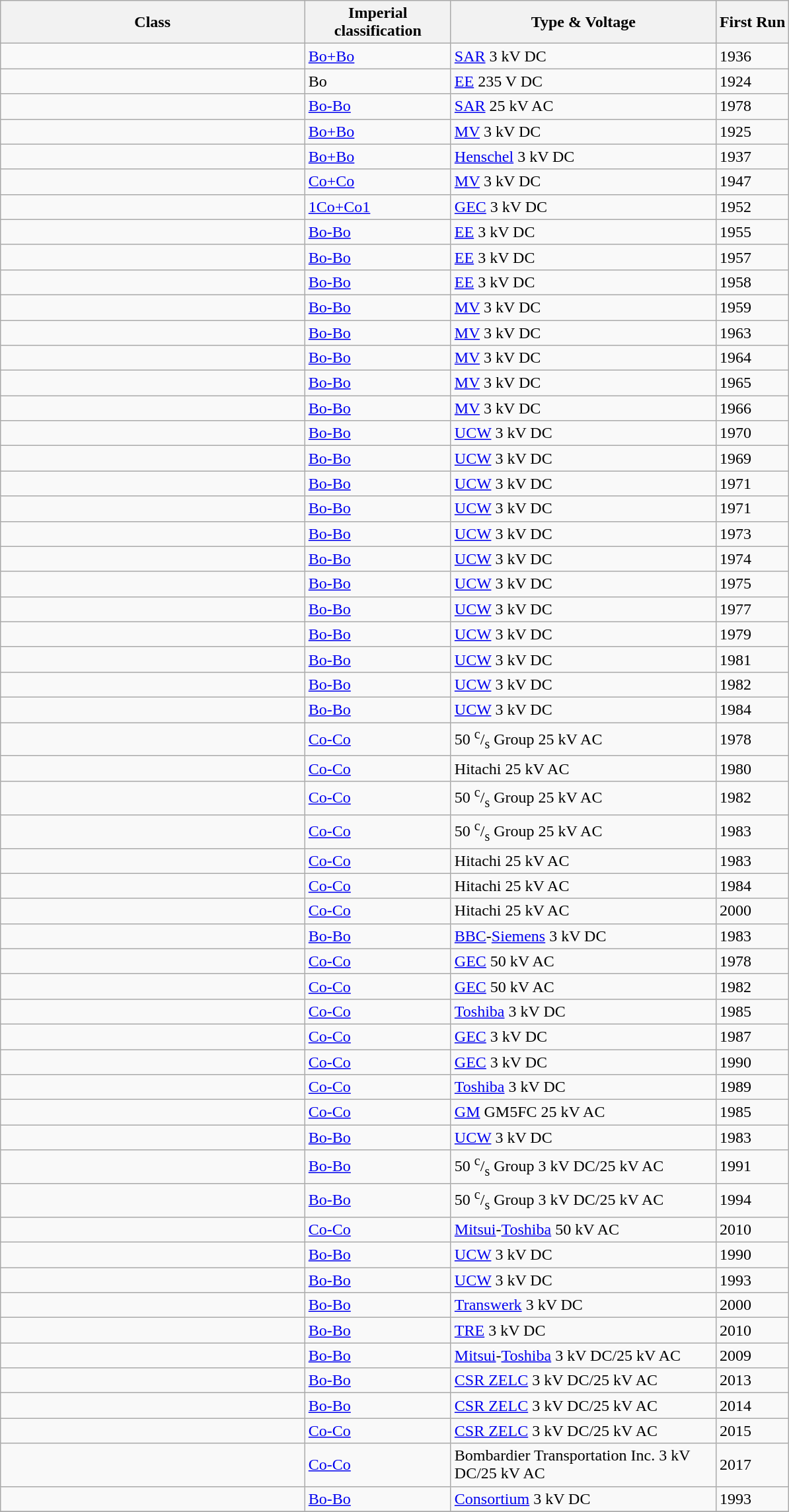<table class="wikitable collapsible sortable" style="margin: 1em auto 1em auto;">
<tr>
<th scope="col" width="300">Class</th>
<th scope="col" width="140">Imperial classification</th>
<th scope="col" width="260">Type & Voltage</th>
<th>First Run</th>
</tr>
<tr>
<td></td>
<td><a href='#'>Bo+Bo</a></td>
<td><a href='#'>SAR</a> 3 kV DC</td>
<td>1936</td>
</tr>
<tr>
<td></td>
<td>Bo</td>
<td><a href='#'>EE</a> 235 V DC</td>
<td>1924</td>
</tr>
<tr>
<td></td>
<td><a href='#'>Bo-Bo</a></td>
<td><a href='#'>SAR</a> 25 kV AC</td>
<td>1978</td>
</tr>
<tr>
<td></td>
<td><a href='#'>Bo+Bo</a></td>
<td><a href='#'>MV</a> 3 kV DC</td>
<td>1925</td>
</tr>
<tr>
<td></td>
<td><a href='#'>Bo+Bo</a></td>
<td><a href='#'>Henschel</a> 3 kV DC</td>
<td>1937</td>
</tr>
<tr>
<td></td>
<td><a href='#'>Co+Co</a></td>
<td><a href='#'>MV</a> 3 kV DC</td>
<td>1947</td>
</tr>
<tr>
<td></td>
<td><a href='#'>1Co+Co1</a></td>
<td><a href='#'>GEC</a> 3 kV DC</td>
<td>1952</td>
</tr>
<tr>
<td></td>
<td><a href='#'>Bo-Bo</a></td>
<td><a href='#'>EE</a> 3 kV DC</td>
<td>1955</td>
</tr>
<tr>
<td></td>
<td><a href='#'>Bo-Bo</a></td>
<td><a href='#'>EE</a> 3 kV DC</td>
<td>1957</td>
</tr>
<tr>
<td></td>
<td><a href='#'>Bo-Bo</a></td>
<td><a href='#'>EE</a> 3 kV DC</td>
<td>1958</td>
</tr>
<tr>
<td></td>
<td><a href='#'>Bo-Bo</a></td>
<td><a href='#'>MV</a> 3 kV DC</td>
<td>1959</td>
</tr>
<tr>
<td></td>
<td><a href='#'>Bo-Bo</a></td>
<td><a href='#'>MV</a> 3 kV DC</td>
<td>1963</td>
</tr>
<tr>
<td></td>
<td><a href='#'>Bo-Bo</a></td>
<td><a href='#'>MV</a> 3 kV DC</td>
<td>1964</td>
</tr>
<tr>
<td></td>
<td><a href='#'>Bo-Bo</a></td>
<td><a href='#'>MV</a> 3 kV DC</td>
<td>1965</td>
</tr>
<tr>
<td></td>
<td><a href='#'>Bo-Bo</a></td>
<td><a href='#'>MV</a> 3 kV DC</td>
<td>1966</td>
</tr>
<tr>
<td></td>
<td><a href='#'>Bo-Bo</a></td>
<td><a href='#'>UCW</a> 3 kV DC</td>
<td>1970</td>
</tr>
<tr>
<td></td>
<td><a href='#'>Bo-Bo</a></td>
<td><a href='#'>UCW</a> 3 kV DC</td>
<td>1969</td>
</tr>
<tr>
<td></td>
<td><a href='#'>Bo-Bo</a></td>
<td><a href='#'>UCW</a> 3 kV DC</td>
<td>1971</td>
</tr>
<tr>
<td></td>
<td><a href='#'>Bo-Bo</a></td>
<td><a href='#'>UCW</a> 3 kV DC</td>
<td>1971</td>
</tr>
<tr>
<td></td>
<td><a href='#'>Bo-Bo</a></td>
<td><a href='#'>UCW</a> 3 kV DC</td>
<td>1973</td>
</tr>
<tr>
<td></td>
<td><a href='#'>Bo-Bo</a></td>
<td><a href='#'>UCW</a> 3 kV DC</td>
<td>1974</td>
</tr>
<tr>
<td></td>
<td><a href='#'>Bo-Bo</a></td>
<td><a href='#'>UCW</a> 3 kV DC</td>
<td>1975</td>
</tr>
<tr>
<td></td>
<td><a href='#'>Bo-Bo</a></td>
<td><a href='#'>UCW</a> 3 kV DC</td>
<td>1977</td>
</tr>
<tr>
<td></td>
<td><a href='#'>Bo-Bo</a></td>
<td><a href='#'>UCW</a> 3 kV DC</td>
<td>1979</td>
</tr>
<tr>
<td></td>
<td><a href='#'>Bo-Bo</a></td>
<td><a href='#'>UCW</a> 3 kV DC</td>
<td>1981</td>
</tr>
<tr>
<td></td>
<td><a href='#'>Bo-Bo</a></td>
<td><a href='#'>UCW</a> 3 kV DC</td>
<td>1982</td>
</tr>
<tr>
<td></td>
<td><a href='#'>Bo-Bo</a></td>
<td><a href='#'>UCW</a> 3 kV DC</td>
<td>1984</td>
</tr>
<tr>
<td></td>
<td><a href='#'>Co-Co</a></td>
<td>50 <sup>c</sup>/<sub>s</sub> Group 25 kV AC</td>
<td>1978</td>
</tr>
<tr>
<td></td>
<td><a href='#'>Co-Co</a></td>
<td>Hitachi 25 kV AC</td>
<td>1980</td>
</tr>
<tr>
<td></td>
<td><a href='#'>Co-Co</a></td>
<td>50 <sup>c</sup>/<sub>s</sub> Group 25 kV AC</td>
<td>1982</td>
</tr>
<tr>
<td></td>
<td><a href='#'>Co-Co</a></td>
<td>50 <sup>c</sup>/<sub>s</sub> Group 25 kV AC</td>
<td>1983</td>
</tr>
<tr>
<td></td>
<td><a href='#'>Co-Co</a></td>
<td>Hitachi 25 kV AC</td>
<td>1983</td>
</tr>
<tr>
<td></td>
<td><a href='#'>Co-Co</a></td>
<td>Hitachi 25 kV AC</td>
<td>1984</td>
</tr>
<tr>
<td></td>
<td><a href='#'>Co-Co</a></td>
<td>Hitachi 25 kV AC</td>
<td>2000</td>
</tr>
<tr>
<td></td>
<td><a href='#'>Bo-Bo</a></td>
<td><a href='#'>BBC</a>-<a href='#'>Siemens</a> 3 kV DC</td>
<td>1983</td>
</tr>
<tr>
<td></td>
<td><a href='#'>Co-Co</a></td>
<td><a href='#'>GEC</a> 50 kV AC</td>
<td>1978</td>
</tr>
<tr>
<td></td>
<td><a href='#'>Co-Co</a></td>
<td><a href='#'>GEC</a> 50 kV AC</td>
<td>1982</td>
</tr>
<tr>
<td></td>
<td><a href='#'>Co-Co</a></td>
<td><a href='#'>Toshiba</a> 3 kV DC</td>
<td>1985</td>
</tr>
<tr>
<td></td>
<td><a href='#'>Co-Co</a></td>
<td><a href='#'>GEC</a> 3 kV DC</td>
<td>1987</td>
</tr>
<tr>
<td></td>
<td><a href='#'>Co-Co</a></td>
<td><a href='#'>GEC</a> 3 kV DC</td>
<td>1990</td>
</tr>
<tr>
<td></td>
<td><a href='#'>Co-Co</a></td>
<td><a href='#'>Toshiba</a> 3 kV DC</td>
<td>1989</td>
</tr>
<tr>
<td></td>
<td><a href='#'>Co-Co</a></td>
<td><a href='#'>GM</a> GM5FC 25 kV AC</td>
<td>1985</td>
</tr>
<tr>
<td></td>
<td><a href='#'>Bo-Bo</a></td>
<td><a href='#'>UCW</a> 3 kV DC</td>
<td>1983</td>
</tr>
<tr>
<td></td>
<td><a href='#'>Bo-Bo</a></td>
<td>50 <sup>c</sup>/<sub>s</sub> Group 3 kV DC/25 kV AC</td>
<td>1991</td>
</tr>
<tr>
<td></td>
<td><a href='#'>Bo-Bo</a></td>
<td>50 <sup>c</sup>/<sub>s</sub> Group 3 kV DC/25 kV AC</td>
<td>1994</td>
</tr>
<tr>
<td></td>
<td><a href='#'>Co-Co</a></td>
<td><a href='#'>Mitsui</a>-<a href='#'>Toshiba</a> 50 kV AC</td>
<td>2010</td>
</tr>
<tr>
<td></td>
<td><a href='#'>Bo-Bo</a></td>
<td><a href='#'>UCW</a> 3 kV DC</td>
<td>1990</td>
</tr>
<tr>
<td></td>
<td><a href='#'>Bo-Bo</a></td>
<td><a href='#'>UCW</a> 3 kV DC</td>
<td>1993</td>
</tr>
<tr>
<td></td>
<td><a href='#'>Bo-Bo</a></td>
<td><a href='#'>Transwerk</a> 3 kV DC</td>
<td>2000</td>
</tr>
<tr>
<td></td>
<td><a href='#'>Bo-Bo</a></td>
<td><a href='#'>TRE</a> 3 kV DC</td>
<td>2010</td>
</tr>
<tr>
<td></td>
<td><a href='#'>Bo-Bo</a></td>
<td><a href='#'>Mitsui</a>-<a href='#'>Toshiba</a> 3 kV DC/25 kV AC</td>
<td>2009</td>
</tr>
<tr>
<td></td>
<td><a href='#'>Bo-Bo</a></td>
<td><a href='#'>CSR ZELC</a> 3 kV DC/25 kV AC</td>
<td>2013</td>
</tr>
<tr>
<td></td>
<td><a href='#'>Bo-Bo</a></td>
<td><a href='#'>CSR ZELC</a> 3 kV DC/25 kV AC</td>
<td>2014</td>
</tr>
<tr>
<td></td>
<td><a href='#'>Co-Co</a></td>
<td><a href='#'>CSR ZELC</a> 3 kV DC/25 kV AC</td>
<td>2015</td>
</tr>
<tr>
<td></td>
<td><a href='#'>Co-Co</a></td>
<td>Bombardier Transportation Inc. 3 kV DC/25 kV AC</td>
<td>2017</td>
</tr>
<tr>
<td></td>
<td><a href='#'>Bo-Bo</a></td>
<td><a href='#'>Consortium</a> 3 kV DC</td>
<td>1993</td>
</tr>
<tr>
</tr>
</table>
